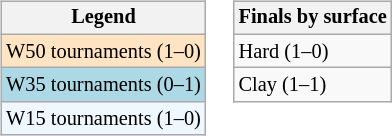<table>
<tr valign=top>
<td><br><table class=wikitable style="font-size:85%">
<tr>
<th>Legend</th>
</tr>
<tr style="background:#ffe4c4;">
<td>W50 tournaments (1–0)</td>
</tr>
<tr style="background:lightblue;">
<td>W35 tournaments (0–1)</td>
</tr>
<tr style="background:#f0f8ff;">
<td>W15 tournaments (1–0)</td>
</tr>
</table>
</td>
<td><br><table class=wikitable style="font-size:85%">
<tr>
<th>Finals by surface</th>
</tr>
<tr>
<td>Hard (1–0)</td>
</tr>
<tr>
<td>Clay (1–1)</td>
</tr>
</table>
</td>
</tr>
</table>
